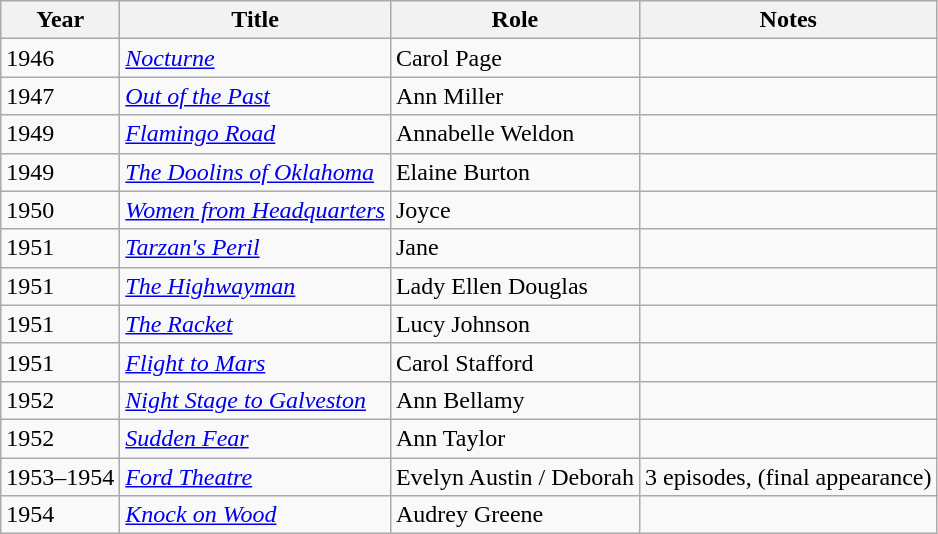<table class="wikitable">
<tr>
<th>Year</th>
<th>Title</th>
<th>Role</th>
<th>Notes</th>
</tr>
<tr>
<td>1946</td>
<td><em><a href='#'>Nocturne</a></em></td>
<td>Carol Page</td>
<td></td>
</tr>
<tr>
<td>1947</td>
<td><em><a href='#'>Out of the Past</a></em></td>
<td>Ann Miller</td>
<td></td>
</tr>
<tr>
<td>1949</td>
<td><em><a href='#'>Flamingo Road</a></em></td>
<td>Annabelle Weldon</td>
<td></td>
</tr>
<tr>
<td>1949</td>
<td><em><a href='#'>The Doolins of Oklahoma</a></em></td>
<td>Elaine Burton</td>
<td></td>
</tr>
<tr>
<td>1950</td>
<td><em><a href='#'>Women from Headquarters</a></em></td>
<td>Joyce</td>
<td></td>
</tr>
<tr>
<td>1951</td>
<td><em><a href='#'>Tarzan's Peril</a></em></td>
<td>Jane</td>
<td></td>
</tr>
<tr>
<td>1951</td>
<td><em><a href='#'>The Highwayman</a></em></td>
<td>Lady Ellen Douglas</td>
<td></td>
</tr>
<tr>
<td>1951</td>
<td><em><a href='#'>The Racket</a></em></td>
<td>Lucy Johnson</td>
<td></td>
</tr>
<tr>
<td>1951</td>
<td><em><a href='#'>Flight to Mars</a></em></td>
<td>Carol Stafford</td>
<td></td>
</tr>
<tr>
<td>1952</td>
<td><em><a href='#'>Night Stage to Galveston</a></em></td>
<td>Ann Bellamy</td>
<td></td>
</tr>
<tr>
<td>1952</td>
<td><em><a href='#'>Sudden Fear</a></em></td>
<td>Ann Taylor</td>
<td></td>
</tr>
<tr>
<td>1953–1954</td>
<td><em><a href='#'>Ford Theatre</a></em></td>
<td>Evelyn Austin / Deborah</td>
<td>3 episodes, (final appearance)</td>
</tr>
<tr>
<td>1954</td>
<td><em><a href='#'>Knock on Wood</a></em></td>
<td>Audrey Greene</td>
<td></td>
</tr>
</table>
